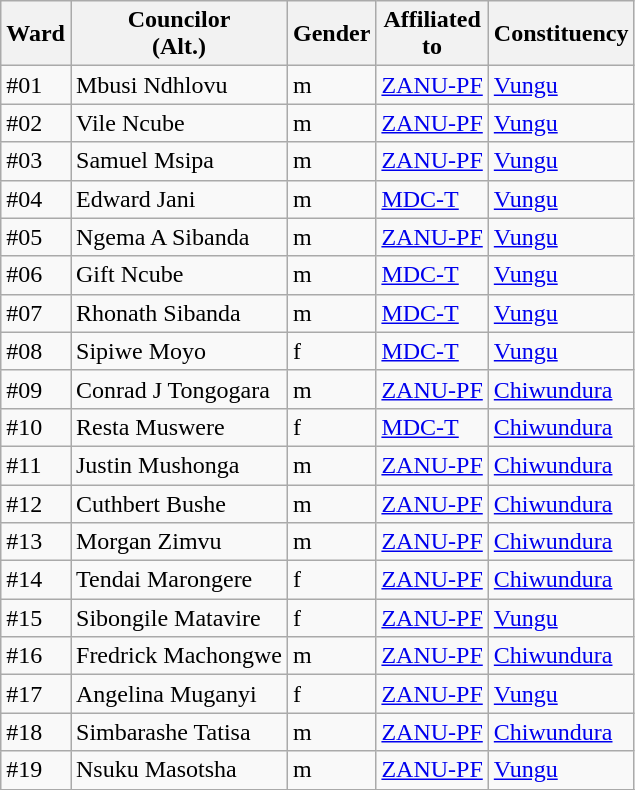<table class="wikitable sortable" style="font-size: 100%;">
<tr>
<th>Ward</th>
<th>Councilor<br>(Alt.)</th>
<th>Gender</th>
<th>Affiliated<br>to</th>
<th>Constituency</th>
</tr>
<tr>
<td>#01</td>
<td>Mbusi Ndhlovu</td>
<td>m</td>
<td><a href='#'>ZANU-PF</a></td>
<td><a href='#'>Vungu</a></td>
</tr>
<tr>
<td>#02</td>
<td>Vile Ncube</td>
<td>m</td>
<td><a href='#'>ZANU-PF</a></td>
<td><a href='#'>Vungu</a></td>
</tr>
<tr>
<td>#03</td>
<td>Samuel Msipa</td>
<td>m</td>
<td><a href='#'>ZANU-PF</a></td>
<td><a href='#'>Vungu</a></td>
</tr>
<tr>
<td>#04</td>
<td>Edward Jani</td>
<td>m</td>
<td><a href='#'>MDC-T</a></td>
<td><a href='#'>Vungu</a></td>
</tr>
<tr>
<td>#05</td>
<td>Ngema A Sibanda</td>
<td>m</td>
<td><a href='#'>ZANU-PF</a></td>
<td><a href='#'>Vungu</a></td>
</tr>
<tr>
<td>#06</td>
<td>Gift Ncube</td>
<td>m</td>
<td><a href='#'>MDC-T</a></td>
<td><a href='#'>Vungu</a></td>
</tr>
<tr>
<td>#07</td>
<td>Rhonath Sibanda</td>
<td>m</td>
<td><a href='#'>MDC-T</a></td>
<td><a href='#'>Vungu</a></td>
</tr>
<tr>
<td>#08</td>
<td>Sipiwe Moyo</td>
<td>f</td>
<td><a href='#'>MDC-T</a></td>
<td><a href='#'>Vungu</a></td>
</tr>
<tr>
<td>#09</td>
<td>Conrad J Tongogara</td>
<td>m</td>
<td><a href='#'>ZANU-PF</a></td>
<td><a href='#'>Chiwundura</a></td>
</tr>
<tr>
<td>#10</td>
<td>Resta Muswere</td>
<td>f</td>
<td><a href='#'>MDC-T</a></td>
<td><a href='#'>Chiwundura</a></td>
</tr>
<tr>
<td>#11</td>
<td>Justin Mushonga</td>
<td>m</td>
<td><a href='#'>ZANU-PF</a></td>
<td><a href='#'>Chiwundura</a></td>
</tr>
<tr>
<td>#12</td>
<td>Cuthbert Bushe</td>
<td>m</td>
<td><a href='#'>ZANU-PF</a></td>
<td><a href='#'>Chiwundura</a></td>
</tr>
<tr>
<td>#13</td>
<td>Morgan Zimvu</td>
<td>m</td>
<td><a href='#'>ZANU-PF</a></td>
<td><a href='#'>Chiwundura</a></td>
</tr>
<tr>
<td>#14</td>
<td>Tendai Marongere</td>
<td>f</td>
<td><a href='#'>ZANU-PF</a></td>
<td><a href='#'>Chiwundura</a></td>
</tr>
<tr>
<td>#15</td>
<td>Sibongile Matavire</td>
<td>f</td>
<td><a href='#'>ZANU-PF</a></td>
<td><a href='#'>Vungu</a></td>
</tr>
<tr>
<td>#16</td>
<td>Fredrick Machongwe</td>
<td>m</td>
<td><a href='#'>ZANU-PF</a></td>
<td><a href='#'>Chiwundura</a></td>
</tr>
<tr>
<td>#17</td>
<td>Angelina Muganyi</td>
<td>f</td>
<td><a href='#'>ZANU-PF</a></td>
<td><a href='#'>Vungu</a></td>
</tr>
<tr>
<td>#18</td>
<td>Simbarashe Tatisa</td>
<td>m</td>
<td><a href='#'>ZANU-PF</a></td>
<td><a href='#'>Chiwundura</a></td>
</tr>
<tr>
<td>#19</td>
<td>Nsuku Masotsha</td>
<td>m</td>
<td><a href='#'>ZANU-PF</a></td>
<td><a href='#'>Vungu</a></td>
</tr>
<tr>
</tr>
</table>
